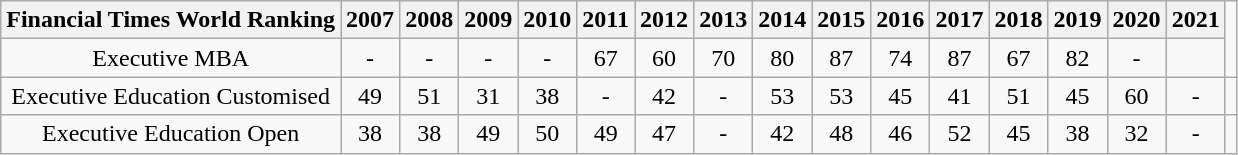<table class="wikitable" style="text-align:center">
<tr>
<th>Financial Times World Ranking</th>
<th>2007</th>
<th>2008</th>
<th>2009</th>
<th>2010</th>
<th>2011</th>
<th>2012</th>
<th>2013</th>
<th>2014</th>
<th>2015</th>
<th>2016</th>
<th>2017</th>
<th>2018</th>
<th>2019</th>
<th>2020</th>
<th>2021</th>
</tr>
<tr>
<td>Executive MBA</td>
<td>-</td>
<td>-</td>
<td>-</td>
<td>-</td>
<td>67</td>
<td>60</td>
<td>70</td>
<td>80</td>
<td>87</td>
<td>74</td>
<td>87</td>
<td>67</td>
<td>82</td>
<td>-</td>
<td></td>
</tr>
<tr>
<td>Executive Education Customised</td>
<td>49</td>
<td>51</td>
<td>31</td>
<td>38</td>
<td>-</td>
<td>42</td>
<td>-</td>
<td>53</td>
<td>53</td>
<td>45</td>
<td>41</td>
<td>51</td>
<td>45</td>
<td>60</td>
<td>-</td>
<td></td>
</tr>
<tr>
<td>Executive Education Open</td>
<td>38</td>
<td>38</td>
<td>49</td>
<td>50</td>
<td>49</td>
<td>47</td>
<td>-</td>
<td>42</td>
<td>48</td>
<td>46</td>
<td>52</td>
<td>45</td>
<td>38</td>
<td>32</td>
<td>-</td>
<td></td>
</tr>
</table>
